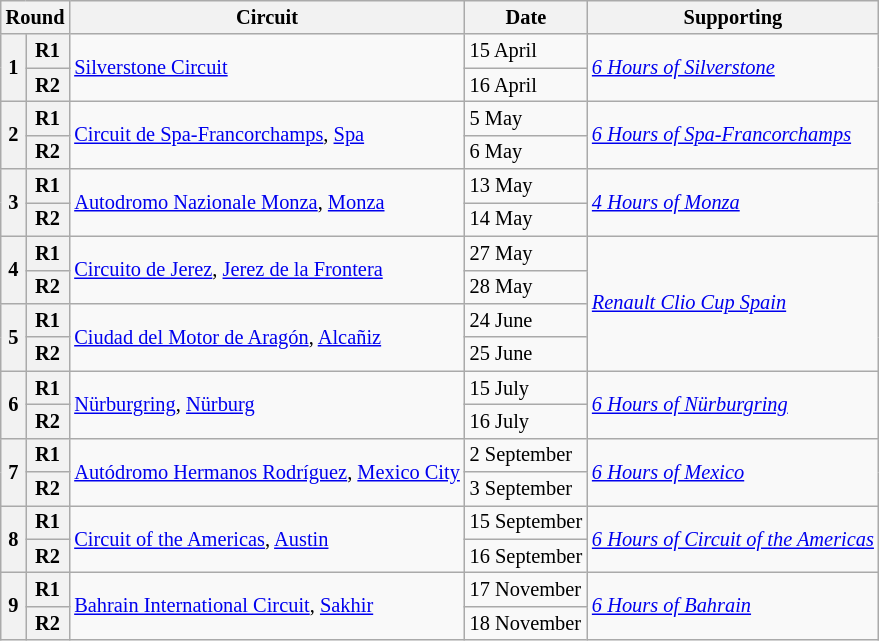<table class="wikitable" style="font-size: 85%">
<tr>
<th colspan=2>Round</th>
<th>Circuit</th>
<th>Date</th>
<th>Supporting</th>
</tr>
<tr>
<th rowspan=2>1</th>
<th>R1</th>
<td rowspan=2> <a href='#'>Silverstone Circuit</a></td>
<td>15 April</td>
<td rowspan=2><em><a href='#'>6 Hours of Silverstone</a></em></td>
</tr>
<tr>
<th>R2</th>
<td>16 April</td>
</tr>
<tr>
<th rowspan=2>2</th>
<th>R1</th>
<td rowspan=2> <a href='#'>Circuit de Spa-Francorchamps</a>, <a href='#'>Spa</a></td>
<td>5 May</td>
<td rowspan=2><em><a href='#'>6 Hours of Spa-Francorchamps</a></em></td>
</tr>
<tr>
<th>R2</th>
<td>6 May</td>
</tr>
<tr>
<th rowspan=2>3</th>
<th>R1</th>
<td rowspan=2> <a href='#'>Autodromo Nazionale Monza</a>, <a href='#'>Monza</a></td>
<td>13 May</td>
<td rowspan=2><em><a href='#'>4 Hours of Monza</a></em></td>
</tr>
<tr>
<th>R2</th>
<td>14 May</td>
</tr>
<tr>
<th rowspan=2>4</th>
<th>R1</th>
<td rowspan=2> <a href='#'>Circuito de Jerez</a>, <a href='#'>Jerez de la Frontera</a></td>
<td>27 May</td>
<td rowspan=4><em><a href='#'>Renault Clio Cup Spain</a></em></td>
</tr>
<tr>
<th>R2</th>
<td>28 May</td>
</tr>
<tr>
<th rowspan=2>5</th>
<th>R1</th>
<td rowspan=2> <a href='#'>Ciudad del Motor de Aragón</a>, <a href='#'>Alcañiz</a></td>
<td>24 June</td>
</tr>
<tr>
<th>R2</th>
<td>25 June</td>
</tr>
<tr>
<th rowspan=2>6</th>
<th>R1</th>
<td rowspan=2> <a href='#'>Nürburgring</a>, <a href='#'>Nürburg</a></td>
<td>15 July</td>
<td rowspan=2><em><a href='#'>6 Hours of Nürburgring</a></em></td>
</tr>
<tr>
<th>R2</th>
<td>16 July</td>
</tr>
<tr>
<th rowspan=2>7</th>
<th>R1</th>
<td rowspan=2> <a href='#'>Autódromo Hermanos Rodríguez</a>, <a href='#'>Mexico City</a></td>
<td>2 September</td>
<td rowspan=2><em><a href='#'>6 Hours of Mexico</a></em></td>
</tr>
<tr>
<th>R2</th>
<td>3 September</td>
</tr>
<tr>
<th rowspan=2>8</th>
<th>R1</th>
<td rowspan=2> <a href='#'>Circuit of the Americas</a>, <a href='#'>Austin</a></td>
<td>15 September</td>
<td rowspan=2><em><a href='#'>6 Hours of Circuit of the Americas</a></em></td>
</tr>
<tr>
<th>R2</th>
<td>16 September</td>
</tr>
<tr>
<th rowspan=2>9</th>
<th>R1</th>
<td rowspan=2> <a href='#'>Bahrain International Circuit</a>, <a href='#'>Sakhir</a></td>
<td>17 November</td>
<td rowspan=2><em><a href='#'>6 Hours of Bahrain</a></em></td>
</tr>
<tr>
<th>R2</th>
<td>18 November</td>
</tr>
</table>
